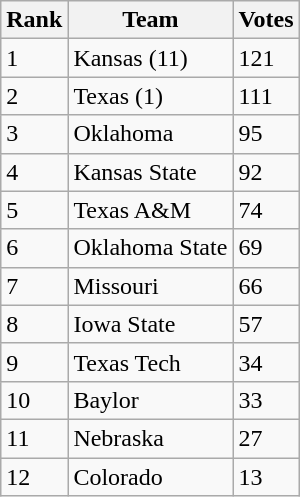<table class=wikitable>
<tr>
<th>Rank</th>
<th>Team</th>
<th>Votes</th>
</tr>
<tr>
<td>1</td>
<td>Kansas (11)</td>
<td>121</td>
</tr>
<tr>
<td>2</td>
<td>Texas (1)</td>
<td>111</td>
</tr>
<tr>
<td>3</td>
<td>Oklahoma</td>
<td>95</td>
</tr>
<tr>
<td>4</td>
<td>Kansas State</td>
<td>92</td>
</tr>
<tr>
<td>5</td>
<td>Texas A&M</td>
<td>74</td>
</tr>
<tr>
<td>6</td>
<td>Oklahoma State</td>
<td>69</td>
</tr>
<tr>
<td>7</td>
<td>Missouri</td>
<td>66</td>
</tr>
<tr>
<td>8</td>
<td>Iowa State</td>
<td>57</td>
</tr>
<tr>
<td>9</td>
<td>Texas Tech</td>
<td>34</td>
</tr>
<tr>
<td>10</td>
<td>Baylor</td>
<td>33</td>
</tr>
<tr>
<td>11</td>
<td>Nebraska</td>
<td>27</td>
</tr>
<tr>
<td>12</td>
<td>Colorado</td>
<td>13</td>
</tr>
</table>
